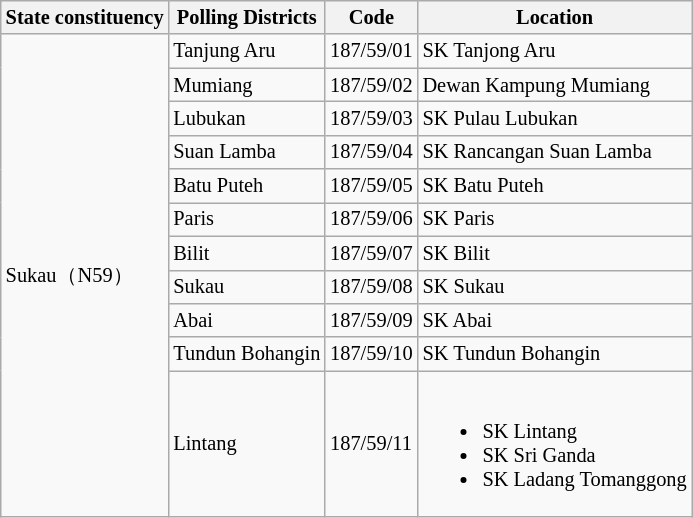<table class="wikitable sortable mw-collapsible" style="white-space:nowrap;font-size:85%">
<tr>
<th>State constituency</th>
<th>Polling Districts</th>
<th>Code</th>
<th>Location</th>
</tr>
<tr>
<td rowspan="11">Sukau（N59）</td>
<td>Tanjung Aru</td>
<td>187/59/01</td>
<td>SK Tanjong Aru</td>
</tr>
<tr>
<td>Mumiang</td>
<td>187/59/02</td>
<td>Dewan Kampung Mumiang</td>
</tr>
<tr>
<td>Lubukan</td>
<td>187/59/03</td>
<td>SK Pulau Lubukan</td>
</tr>
<tr>
<td>Suan Lamba</td>
<td>187/59/04</td>
<td>SK Rancangan Suan Lamba</td>
</tr>
<tr>
<td>Batu Puteh</td>
<td>187/59/05</td>
<td>SK Batu Puteh</td>
</tr>
<tr>
<td>Paris</td>
<td>187/59/06</td>
<td>SK Paris</td>
</tr>
<tr>
<td>Bilit</td>
<td>187/59/07</td>
<td>SK Bilit</td>
</tr>
<tr>
<td>Sukau</td>
<td>187/59/08</td>
<td>SK Sukau</td>
</tr>
<tr>
<td>Abai</td>
<td>187/59/09</td>
<td>SK Abai</td>
</tr>
<tr>
<td>Tundun Bohangin</td>
<td>187/59/10</td>
<td>SK Tundun Bohangin</td>
</tr>
<tr>
<td>Lintang</td>
<td>187/59/11</td>
<td><br><ul><li>SK Lintang</li><li>SK Sri Ganda</li><li>SK Ladang Tomanggong</li></ul></td>
</tr>
</table>
